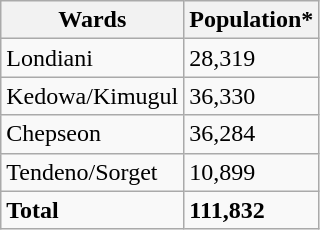<table class="wikitable">
<tr>
<th>Wards</th>
<th>Population*</th>
</tr>
<tr>
<td>Londiani</td>
<td>28,319</td>
</tr>
<tr>
<td>Kedowa/Kimugul</td>
<td>36,330</td>
</tr>
<tr>
<td>Chepseon</td>
<td>36,284</td>
</tr>
<tr>
<td>Tendeno/Sorget</td>
<td>10,899</td>
</tr>
<tr>
<td><strong>Total</strong></td>
<td><strong>111,832</strong></td>
</tr>
</table>
